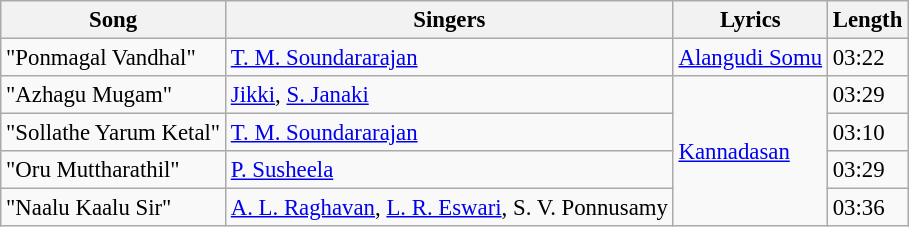<table class="wikitable" style="font-size:95%;">
<tr>
<th>Song</th>
<th>Singers</th>
<th>Lyrics</th>
<th>Length</th>
</tr>
<tr>
<td>"Ponmagal Vandhal"</td>
<td><a href='#'>T. M. Soundararajan</a></td>
<td><a href='#'>Alangudi Somu</a></td>
<td>03:22</td>
</tr>
<tr>
<td>"Azhagu Mugam"</td>
<td><a href='#'>Jikki</a>, <a href='#'>S. Janaki</a></td>
<td rowspan="4"><a href='#'>Kannadasan</a></td>
<td>03:29</td>
</tr>
<tr>
<td>"Sollathe Yarum Ketal"</td>
<td><a href='#'>T. M. Soundararajan</a></td>
<td>03:10</td>
</tr>
<tr>
<td>"Oru Muttharathil"</td>
<td><a href='#'>P. Susheela</a></td>
<td>03:29</td>
</tr>
<tr>
<td>"Naalu Kaalu Sir"</td>
<td><a href='#'>A. L. Raghavan</a>, <a href='#'>L. R. Eswari</a>, S. V. Ponnusamy</td>
<td>03:36</td>
</tr>
</table>
